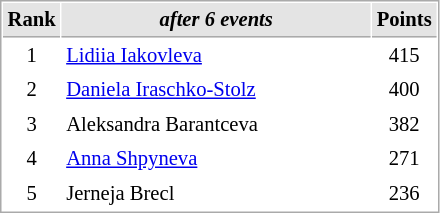<table cellspacing="1" cellpadding="3" style="border:1px solid #AAAAAA;font-size:86%">
<tr bgcolor="#E4E4E4">
<th style="border-bottom:1px solid #AAAAAA" width=10>Rank</th>
<th style="border-bottom:1px solid #AAAAAA" width=200><em>after 6 events</em></th>
<th style="border-bottom:1px solid #AAAAAA" width=20>Points</th>
</tr>
<tr>
<td align=center>1</td>
<td> <a href='#'>Lidiia Iakovleva</a></td>
<td align=center>415</td>
</tr>
<tr>
<td align=center>2</td>
<td> <a href='#'>Daniela Iraschko-Stolz</a></td>
<td align=center>400</td>
</tr>
<tr>
<td align=center>3</td>
<td> Aleksandra Barantceva</td>
<td align=center>382</td>
</tr>
<tr>
<td align=center>4</td>
<td> <a href='#'>Anna Shpyneva</a></td>
<td align=center>271</td>
</tr>
<tr>
<td align=center>5</td>
<td> Jerneja Brecl</td>
<td align=center>236</td>
</tr>
</table>
